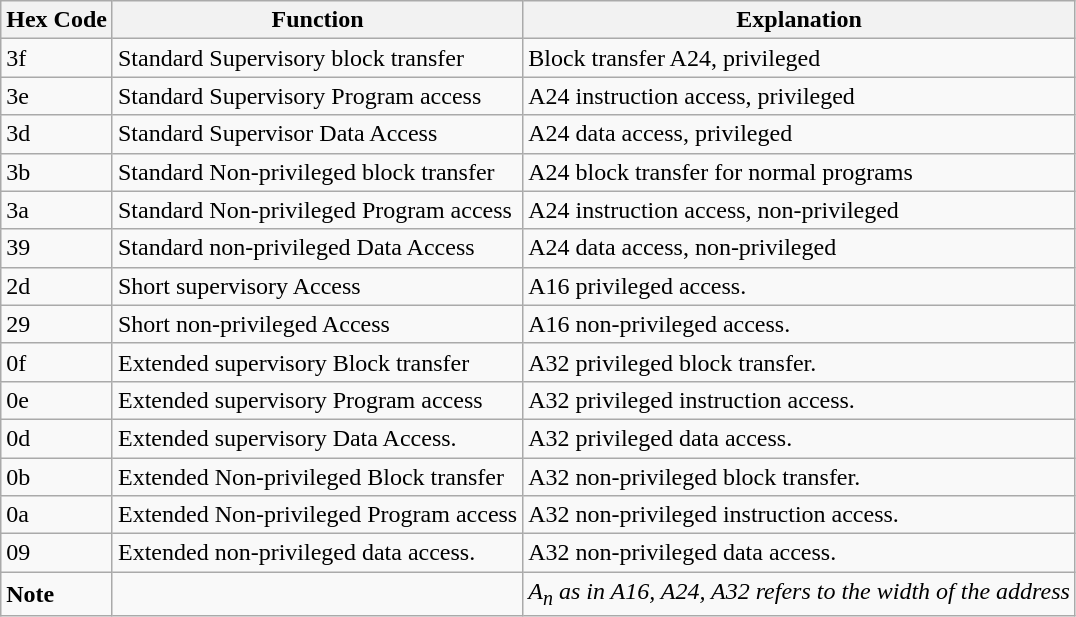<table class="wikitable">
<tr>
<th>Hex Code</th>
<th>Function</th>
<th>Explanation</th>
</tr>
<tr>
<td>3f</td>
<td>Standard Supervisory block transfer</td>
<td>Block transfer A24, privileged</td>
</tr>
<tr>
<td>3e</td>
<td>Standard Supervisory Program access</td>
<td>A24 instruction access, privileged</td>
</tr>
<tr>
<td>3d</td>
<td>Standard Supervisor Data Access</td>
<td>A24 data access, privileged</td>
</tr>
<tr>
<td>3b</td>
<td>Standard Non-privileged block transfer</td>
<td>A24 block transfer for normal programs</td>
</tr>
<tr>
<td>3a</td>
<td>Standard Non-privileged Program access</td>
<td>A24 instruction access, non-privileged</td>
</tr>
<tr>
<td>39</td>
<td>Standard non-privileged Data Access</td>
<td>A24 data access, non-privileged</td>
</tr>
<tr>
<td>2d</td>
<td>Short supervisory Access</td>
<td>A16 privileged access.</td>
</tr>
<tr>
<td>29</td>
<td>Short non-privileged Access</td>
<td>A16 non-privileged access.</td>
</tr>
<tr>
<td>0f</td>
<td>Extended supervisory Block transfer</td>
<td>A32 privileged block transfer.</td>
</tr>
<tr>
<td>0e</td>
<td>Extended supervisory Program access</td>
<td>A32 privileged instruction access.</td>
</tr>
<tr>
<td>0d</td>
<td>Extended supervisory Data Access.</td>
<td>A32 privileged data access.</td>
</tr>
<tr>
<td>0b</td>
<td>Extended Non-privileged Block transfer</td>
<td>A32 non-privileged block transfer.</td>
</tr>
<tr>
<td>0a</td>
<td>Extended Non-privileged Program access</td>
<td>A32 non-privileged instruction access.</td>
</tr>
<tr>
<td>09</td>
<td>Extended non-privileged data access.</td>
<td>A32 non-privileged data access.</td>
</tr>
<tr>
<td><strong>Note</strong></td>
<td></td>
<td><em>A<sub>n</sub> as in A16, A24, A32 refers to the width of the address</em></td>
</tr>
</table>
